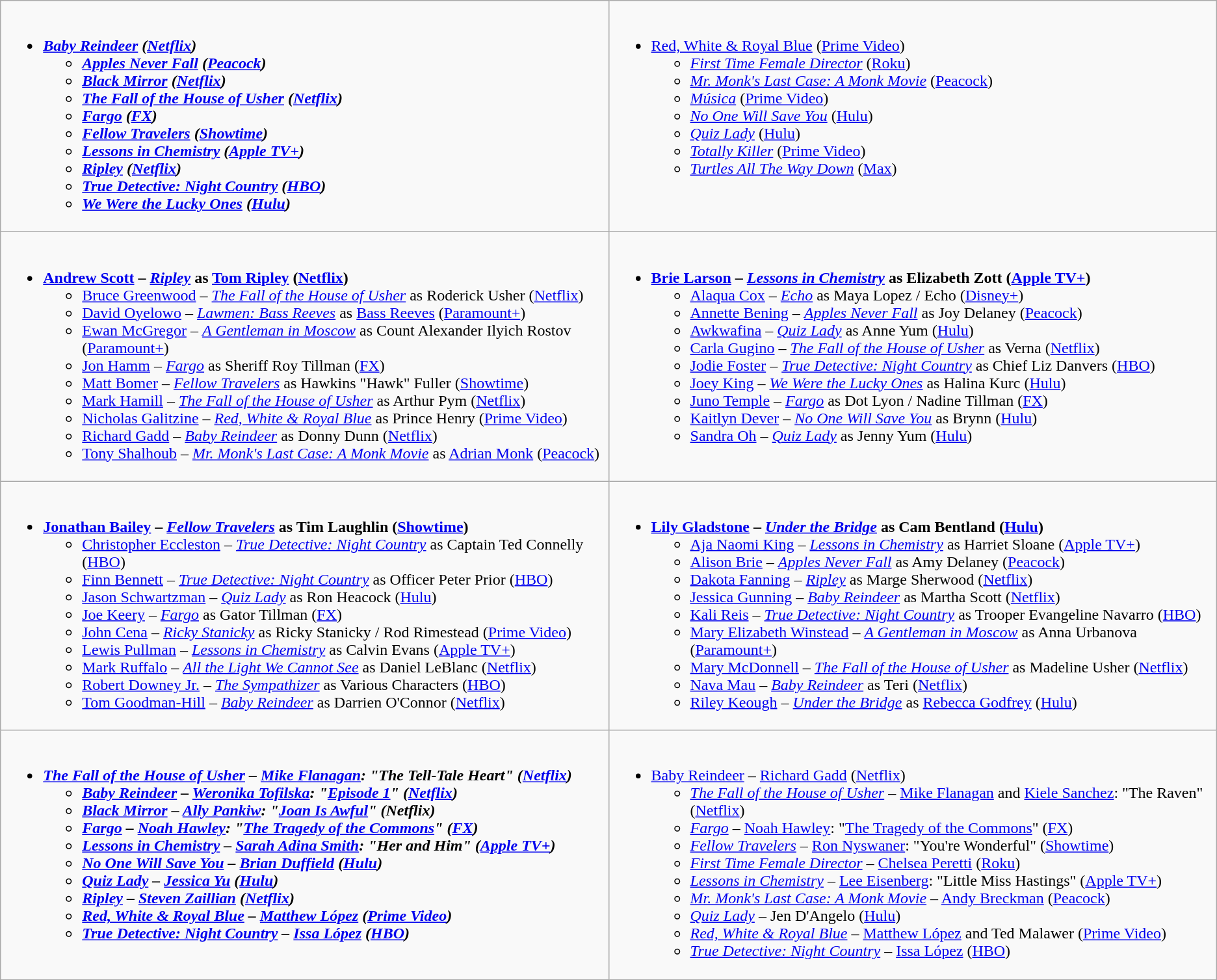<table class="wikitable">
<tr>
<td valign="top" width="50%"><br><ul><li><strong><em><a href='#'>Baby Reindeer</a><em> (<a href='#'>Netflix</a>)<strong><ul><li></em><a href='#'>Apples Never Fall</a><em> (<a href='#'>Peacock</a>)</li><li></em><a href='#'>Black Mirror</a><em> (<a href='#'>Netflix</a>)</li><li></em><a href='#'>The Fall of the House of Usher</a><em> (<a href='#'>Netflix</a>)</li><li></em><a href='#'>Fargo</a><em> (<a href='#'>FX</a>)</li><li></em><a href='#'>Fellow Travelers</a><em> (<a href='#'>Showtime</a>)</li><li></em><a href='#'>Lessons in Chemistry</a><em> (<a href='#'>Apple TV+</a>)</li><li></em><a href='#'>Ripley</a><em> (<a href='#'>Netflix</a>)</li><li></em><a href='#'>True Detective: Night Country</a><em> (<a href='#'>HBO</a>)</li><li></em><a href='#'>We Were the Lucky Ones</a><em> (<a href='#'>Hulu</a>)</li></ul></li></ul></td>
<td valign="top" width="50%"><br><ul><li></em></strong><a href='#'>Red, White & Royal Blue</a></em> (<a href='#'>Prime Video</a>)</strong><ul><li><em><a href='#'>First Time Female Director</a></em> (<a href='#'>Roku</a>)</li><li><em><a href='#'>Mr. Monk's Last Case: A Monk Movie</a></em> (<a href='#'>Peacock</a>)</li><li><em><a href='#'>Música</a></em> (<a href='#'>Prime Video</a>)</li><li><em><a href='#'>No One Will Save You</a></em> (<a href='#'>Hulu</a>)</li><li><em><a href='#'>Quiz Lady</a></em> (<a href='#'>Hulu</a>)</li><li><em><a href='#'>Totally Killer</a></em> (<a href='#'>Prime Video</a>)</li><li><em><a href='#'>Turtles All The Way Down</a></em> (<a href='#'>Max</a>)</li></ul></li></ul></td>
</tr>
<tr>
<td valign="top" width="50%"><br><ul><li><strong><a href='#'>Andrew Scott</a> – <em><a href='#'>Ripley</a></em> as <a href='#'>Tom Ripley</a> (<a href='#'>Netflix</a>)</strong><ul><li><a href='#'>Bruce Greenwood</a> – <em><a href='#'>The Fall of the House of Usher</a></em> as Roderick Usher (<a href='#'>Netflix</a>)</li><li><a href='#'>David Oyelowo</a> – <em><a href='#'>Lawmen: Bass Reeves</a></em> as <a href='#'>Bass Reeves</a> (<a href='#'>Paramount+</a>)</li><li><a href='#'>Ewan McGregor</a> – <em><a href='#'>A Gentleman in Moscow</a></em> as Count Alexander Ilyich Rostov (<a href='#'>Paramount+</a>)</li><li><a href='#'>Jon Hamm</a> – <em><a href='#'>Fargo</a></em> as Sheriff Roy Tillman (<a href='#'>FX</a>)</li><li><a href='#'>Matt Bomer</a> – <em><a href='#'>Fellow Travelers</a></em> as Hawkins "Hawk" Fuller (<a href='#'>Showtime</a>)</li><li><a href='#'>Mark Hamill</a> – <em><a href='#'>The Fall of the House of Usher</a></em> as Arthur Pym (<a href='#'>Netflix</a>)</li><li><a href='#'>Nicholas Galitzine</a> – <em><a href='#'>Red, White & Royal Blue</a></em> as Prince Henry (<a href='#'>Prime Video</a>)</li><li><a href='#'>Richard Gadd</a> – <em><a href='#'>Baby Reindeer</a></em> as Donny Dunn (<a href='#'>Netflix</a>)</li><li><a href='#'>Tony Shalhoub</a> – <em><a href='#'>Mr. Monk's Last Case: A Monk Movie</a></em> as <a href='#'>Adrian Monk</a> (<a href='#'>Peacock</a>)</li></ul></li></ul></td>
<td valign="top" width="50%"><br><ul><li><strong><a href='#'>Brie Larson</a> – <em><a href='#'>Lessons in Chemistry</a></em> as Elizabeth Zott (<a href='#'>Apple TV+</a>)</strong><ul><li><a href='#'>Alaqua Cox</a> – <em><a href='#'>Echo</a></em> as Maya Lopez / Echo (<a href='#'>Disney+</a>)</li><li><a href='#'>Annette Bening</a> – <em><a href='#'>Apples Never Fall</a></em> as Joy Delaney (<a href='#'>Peacock</a>)</li><li><a href='#'>Awkwafina</a> – <em><a href='#'>Quiz Lady</a></em> as Anne Yum (<a href='#'>Hulu</a>)</li><li><a href='#'>Carla Gugino</a> – <em><a href='#'>The Fall of the House of Usher</a></em> as Verna (<a href='#'>Netflix</a>)</li><li><a href='#'>Jodie Foster</a> – <em><a href='#'>True Detective: Night Country</a></em> as Chief Liz Danvers (<a href='#'>HBO</a>)</li><li><a href='#'>Joey King</a> – <em><a href='#'>We Were the Lucky Ones</a></em> as Halina Kurc (<a href='#'>Hulu</a>)</li><li><a href='#'>Juno Temple</a> – <em><a href='#'>Fargo</a></em> as Dot Lyon / Nadine Tillman (<a href='#'>FX</a>)</li><li><a href='#'>Kaitlyn Dever</a> – <em><a href='#'>No One Will Save You</a></em> as Brynn (<a href='#'>Hulu</a>)</li><li><a href='#'>Sandra Oh</a> – <em><a href='#'>Quiz Lady</a></em> as Jenny Yum (<a href='#'>Hulu</a>)</li></ul></li></ul></td>
</tr>
<tr>
<td valign="top" width="50%"><br><ul><li><strong><a href='#'>Jonathan Bailey</a> – <em><a href='#'>Fellow Travelers</a></em> as Tim Laughlin (<a href='#'>Showtime</a>)</strong><ul><li><a href='#'>Christopher Eccleston</a> – <em><a href='#'>True Detective: Night Country</a></em> as Captain Ted Connelly (<a href='#'>HBO</a>)</li><li><a href='#'>Finn Bennett</a> – <em><a href='#'>True Detective: Night Country</a></em> as Officer Peter Prior (<a href='#'>HBO</a>)</li><li><a href='#'>Jason Schwartzman</a> – <em><a href='#'>Quiz Lady</a></em> as Ron Heacock (<a href='#'>Hulu</a>)</li><li><a href='#'>Joe Keery</a> – <em><a href='#'>Fargo</a></em> as Gator Tillman (<a href='#'>FX</a>)</li><li><a href='#'>John Cena</a> – <em><a href='#'>Ricky Stanicky</a></em> as Ricky Stanicky / Rod Rimestead (<a href='#'>Prime Video</a>)</li><li><a href='#'>Lewis Pullman</a> – <em><a href='#'>Lessons in Chemistry</a></em> as Calvin Evans (<a href='#'>Apple TV+</a>)</li><li><a href='#'>Mark Ruffalo</a> – <em><a href='#'>All the Light We Cannot See</a></em> as Daniel LeBlanc (<a href='#'>Netflix</a>)</li><li><a href='#'>Robert Downey Jr.</a> – <em><a href='#'>The Sympathizer</a></em> as Various Characters (<a href='#'>HBO</a>)</li><li><a href='#'>Tom Goodman-Hill</a> – <em><a href='#'>Baby Reindeer</a></em> as Darrien O'Connor (<a href='#'>Netflix</a>)</li></ul></li></ul></td>
<td valign="top" width="50%"><br><ul><li><strong><a href='#'>Lily Gladstone</a> – <em><a href='#'>Under the Bridge</a></em> as Cam Bentland (<a href='#'>Hulu</a>)</strong><ul><li><a href='#'>Aja Naomi King</a> – <em><a href='#'>Lessons in Chemistry</a></em> as Harriet Sloane (<a href='#'>Apple TV+</a>)</li><li><a href='#'>Alison Brie</a> – <em><a href='#'>Apples Never Fall</a></em> as Amy Delaney (<a href='#'>Peacock</a>)</li><li><a href='#'>Dakota Fanning</a> – <em><a href='#'>Ripley</a></em> as Marge Sherwood (<a href='#'>Netflix</a>)</li><li><a href='#'>Jessica Gunning</a> – <em><a href='#'>Baby Reindeer</a></em> as Martha Scott (<a href='#'>Netflix</a>)</li><li><a href='#'>Kali Reis</a> – <em><a href='#'>True Detective: Night Country</a></em> as Trooper Evangeline Navarro (<a href='#'>HBO</a>)</li><li><a href='#'>Mary Elizabeth Winstead</a> – <em><a href='#'>A Gentleman in Moscow</a></em> as Anna Urbanova (<a href='#'>Paramount+</a>)</li><li><a href='#'>Mary McDonnell</a> – <em><a href='#'>The Fall of the House of Usher</a></em> as Madeline Usher (<a href='#'>Netflix</a>)</li><li><a href='#'>Nava Mau</a> – <em><a href='#'>Baby Reindeer</a></em> as Teri (<a href='#'>Netflix</a>)</li><li><a href='#'>Riley Keough</a> – <em><a href='#'>Under the Bridge</a></em> as <a href='#'>Rebecca Godfrey</a> (<a href='#'>Hulu</a>)</li></ul></li></ul></td>
</tr>
<tr>
<td valign="top" width="50%"><br><ul><li><strong><em><a href='#'>The Fall of the House of Usher</a><em> – <a href='#'>Mike Flanagan</a>: "The Tell-Tale Heart" (<a href='#'>Netflix</a>)<strong><ul><li></em><a href='#'>Baby Reindeer</a><em> – <a href='#'>Weronika Tofilska</a>: "<a href='#'>Episode 1</a>" (<a href='#'>Netflix</a>)</li><li></em><a href='#'>Black Mirror</a><em> – <a href='#'>Ally Pankiw</a>: "<a href='#'>Joan Is Awful</a>" (Netflix)</li><li></em><a href='#'>Fargo</a><em> – <a href='#'>Noah Hawley</a>: "<a href='#'>The Tragedy of the Commons</a>" (<a href='#'>FX</a>)</li><li></em><a href='#'>Lessons in Chemistry</a><em> – <a href='#'>Sarah Adina Smith</a>: "Her and Him" (<a href='#'>Apple TV+</a>)</li><li></em><a href='#'>No One Will Save You</a><em> – <a href='#'>Brian Duffield</a> (<a href='#'>Hulu</a>)</li><li></em><a href='#'>Quiz Lady</a><em> – <a href='#'>Jessica Yu</a> (<a href='#'>Hulu</a>)</li><li></em><a href='#'>Ripley</a><em> – <a href='#'>Steven Zaillian</a> (<a href='#'>Netflix</a>)</li><li></em><a href='#'>Red, White & Royal Blue</a><em> – <a href='#'>Matthew López</a> (<a href='#'>Prime Video</a>)</li><li></em><a href='#'>True Detective: Night Country</a><em> – <a href='#'>Issa López</a> (<a href='#'>HBO</a>)</li></ul></li></ul></td>
<td valign="top" width="50%"><br><ul><li></em></strong><a href='#'>Baby Reindeer</a></em> – <a href='#'>Richard Gadd</a> (<a href='#'>Netflix</a>)</strong><ul><li><em><a href='#'>The Fall of the House of Usher</a></em> – <a href='#'>Mike Flanagan</a> and <a href='#'>Kiele Sanchez</a>: "The Raven" (<a href='#'>Netflix</a>)</li><li><em><a href='#'>Fargo</a></em> – <a href='#'>Noah Hawley</a>: "<a href='#'>The Tragedy of the Commons</a>" (<a href='#'>FX</a>)</li><li><em><a href='#'>Fellow Travelers</a></em> – <a href='#'>Ron Nyswaner</a>: "You're Wonderful" (<a href='#'>Showtime</a>)</li><li><em><a href='#'>First Time Female Director</a></em> – <a href='#'>Chelsea Peretti</a> (<a href='#'>Roku</a>)</li><li><em><a href='#'>Lessons in Chemistry</a></em> – <a href='#'>Lee Eisenberg</a>: "Little Miss Hastings" (<a href='#'>Apple TV+</a>)</li><li><em><a href='#'>Mr. Monk's Last Case: A Monk Movie</a></em> – <a href='#'>Andy Breckman</a> (<a href='#'>Peacock</a>)</li><li><em><a href='#'>Quiz Lady</a></em> – Jen D'Angelo (<a href='#'>Hulu</a>)</li><li><em><a href='#'>Red, White & Royal Blue</a></em> – <a href='#'>Matthew López</a> and Ted Malawer (<a href='#'>Prime Video</a>)</li><li><em><a href='#'>True Detective: Night Country</a></em> – <a href='#'>Issa López</a> (<a href='#'>HBO</a>)</li></ul></li></ul></td>
</tr>
</table>
